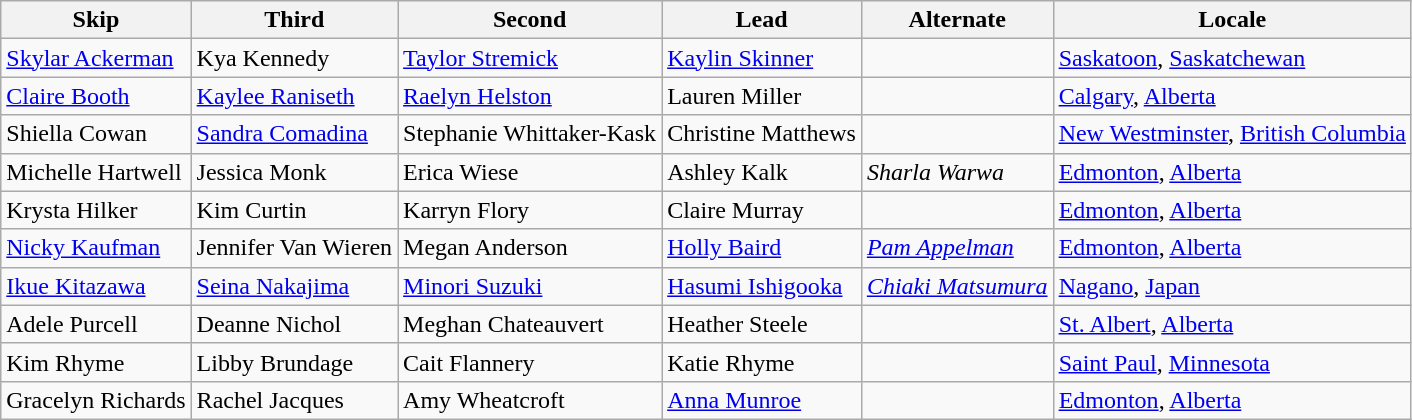<table class=wikitable>
<tr>
<th scope="col">Skip</th>
<th scope="col">Third</th>
<th scope="col">Second</th>
<th scope="col">Lead</th>
<th scope="col">Alternate</th>
<th scope="col">Locale</th>
</tr>
<tr>
<td><a href='#'>Skylar Ackerman</a></td>
<td>Kya Kennedy</td>
<td><a href='#'>Taylor Stremick</a></td>
<td><a href='#'>Kaylin Skinner</a></td>
<td></td>
<td> <a href='#'>Saskatoon</a>, <a href='#'>Saskatchewan</a></td>
</tr>
<tr>
<td><a href='#'>Claire Booth</a></td>
<td><a href='#'>Kaylee Raniseth</a></td>
<td><a href='#'>Raelyn Helston</a></td>
<td>Lauren Miller</td>
<td></td>
<td> <a href='#'>Calgary</a>, <a href='#'>Alberta</a></td>
</tr>
<tr>
<td>Shiella Cowan</td>
<td><a href='#'>Sandra Comadina</a></td>
<td>Stephanie Whittaker-Kask</td>
<td>Christine Matthews</td>
<td></td>
<td> <a href='#'>New Westminster</a>, <a href='#'>British Columbia</a></td>
</tr>
<tr>
<td>Michelle Hartwell</td>
<td>Jessica Monk</td>
<td>Erica Wiese</td>
<td>Ashley Kalk</td>
<td><em>Sharla Warwa</em></td>
<td> <a href='#'>Edmonton</a>, <a href='#'>Alberta</a></td>
</tr>
<tr>
<td>Krysta Hilker</td>
<td>Kim Curtin</td>
<td>Karryn Flory</td>
<td>Claire Murray</td>
<td></td>
<td> <a href='#'>Edmonton</a>, <a href='#'>Alberta</a></td>
</tr>
<tr>
<td><a href='#'>Nicky Kaufman</a></td>
<td>Jennifer Van Wieren</td>
<td>Megan Anderson</td>
<td><a href='#'>Holly Baird</a></td>
<td><em><a href='#'>Pam Appelman</a></em></td>
<td> <a href='#'>Edmonton</a>, <a href='#'>Alberta</a></td>
</tr>
<tr>
<td><a href='#'>Ikue Kitazawa</a></td>
<td><a href='#'>Seina Nakajima</a></td>
<td><a href='#'>Minori Suzuki</a></td>
<td><a href='#'>Hasumi Ishigooka</a></td>
<td><em><a href='#'>Chiaki Matsumura</a></em></td>
<td> <a href='#'>Nagano</a>, <a href='#'>Japan</a></td>
</tr>
<tr>
<td>Adele Purcell</td>
<td>Deanne Nichol</td>
<td>Meghan Chateauvert</td>
<td>Heather Steele</td>
<td></td>
<td> <a href='#'>St. Albert</a>, <a href='#'>Alberta</a></td>
</tr>
<tr>
<td>Kim Rhyme</td>
<td>Libby Brundage</td>
<td>Cait Flannery</td>
<td>Katie Rhyme</td>
<td></td>
<td> <a href='#'>Saint Paul</a>, <a href='#'>Minnesota</a></td>
</tr>
<tr>
<td>Gracelyn Richards</td>
<td>Rachel Jacques</td>
<td>Amy Wheatcroft</td>
<td><a href='#'>Anna Munroe</a></td>
<td></td>
<td> <a href='#'>Edmonton</a>, <a href='#'>Alberta</a></td>
</tr>
</table>
